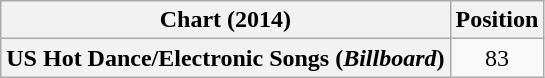<table class="wikitable plainrowheaders" style="text-align:center">
<tr>
<th scope="col">Chart (2014)</th>
<th scope="col">Position</th>
</tr>
<tr>
<th scope="row">US Hot Dance/Electronic Songs (<em>Billboard</em>)</th>
<td>83</td>
</tr>
</table>
